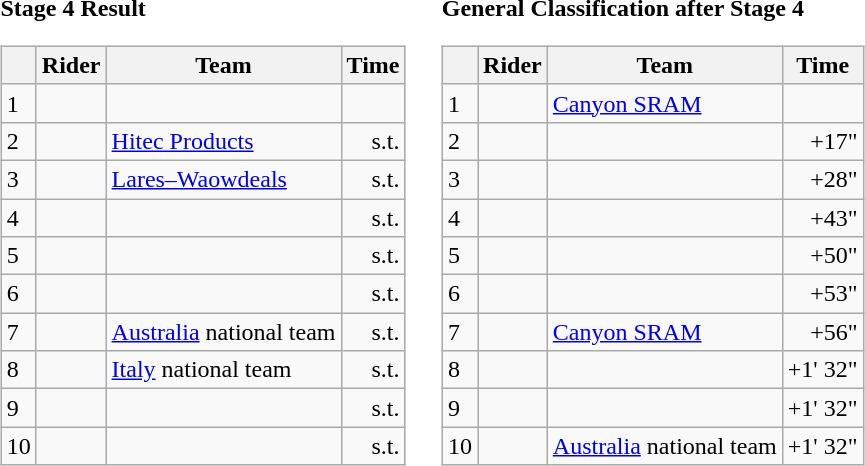<table>
<tr>
<td><strong>Stage 4 Result</strong><br><table class="wikitable">
<tr>
<th></th>
<th>Rider</th>
<th>Team</th>
<th>Time</th>
</tr>
<tr>
<td>1</td>
<td></td>
<td></td>
<td align="right"></td>
</tr>
<tr>
<td>2</td>
<td> </td>
<td><a href='#'>Hitec Products</a></td>
<td align="right">s.t.</td>
</tr>
<tr>
<td>3</td>
<td></td>
<td><a href='#'>Lares–Waowdeals</a></td>
<td align="right">s.t.</td>
</tr>
<tr>
<td>4</td>
<td></td>
<td></td>
<td align="right">s.t.</td>
</tr>
<tr>
<td>5</td>
<td></td>
<td></td>
<td align="right">s.t.</td>
</tr>
<tr>
<td>6</td>
<td></td>
<td></td>
<td align="right">s.t.</td>
</tr>
<tr>
<td>7</td>
<td></td>
<td><a href='#'>Australia</a> national team</td>
<td align="right">s.t.</td>
</tr>
<tr>
<td>8</td>
<td></td>
<td><a href='#'>Italy</a> national team</td>
<td align="right">s.t.</td>
</tr>
<tr>
<td>9</td>
<td></td>
<td></td>
<td align="right">s.t.</td>
</tr>
<tr>
<td>10</td>
<td></td>
<td></td>
<td align="right">s.t.</td>
</tr>
</table>
</td>
<td></td>
<td><strong>General Classification after Stage 4</strong><br><table class="wikitable">
<tr>
<th></th>
<th>Rider</th>
<th>Team</th>
<th>Time</th>
</tr>
<tr>
<td>1</td>
<td> </td>
<td><a href='#'>Canyon SRAM</a></td>
<td align="right"></td>
</tr>
<tr>
<td>2</td>
<td></td>
<td></td>
<td align="right">+17"</td>
</tr>
<tr>
<td>3</td>
<td></td>
<td></td>
<td align="right">+28"</td>
</tr>
<tr>
<td>4</td>
<td></td>
<td></td>
<td align="right">+43"</td>
</tr>
<tr>
<td>5</td>
<td></td>
<td></td>
<td align="right">+50"</td>
</tr>
<tr>
<td>6</td>
<td></td>
<td></td>
<td align="right">+53"</td>
</tr>
<tr>
<td>7</td>
<td></td>
<td><a href='#'>Canyon SRAM</a></td>
<td align="right">+56"</td>
</tr>
<tr>
<td>8</td>
<td></td>
<td></td>
<td align="right">+1' 32"</td>
</tr>
<tr>
<td>9</td>
<td></td>
<td></td>
<td align="right">+1' 32"</td>
</tr>
<tr>
<td>10</td>
<td></td>
<td><a href='#'>Australia</a> national team</td>
<td align="right">+1' 32"</td>
</tr>
</table>
</td>
</tr>
</table>
